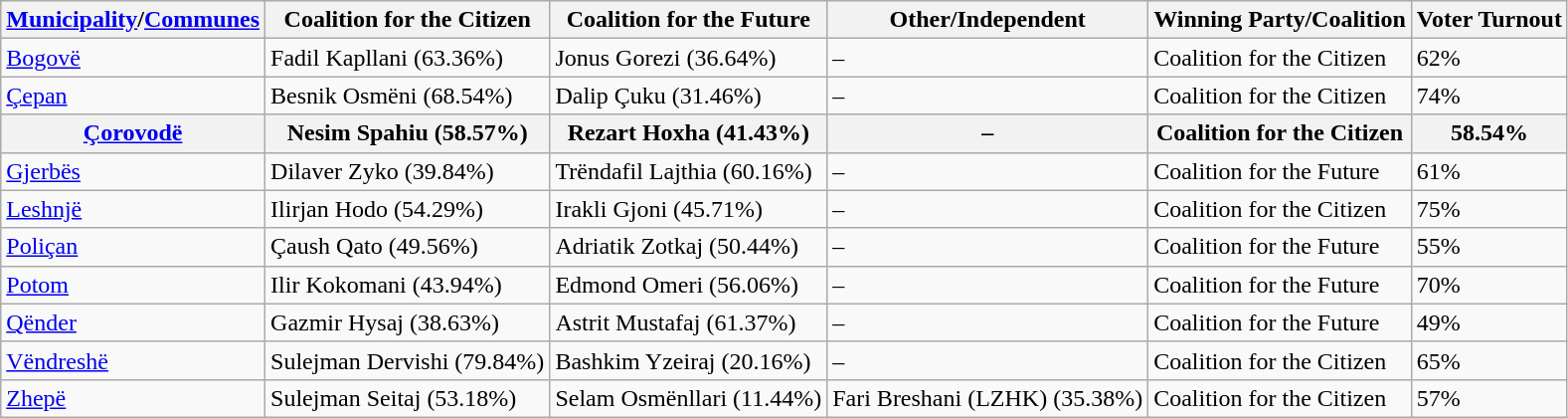<table class="wikitable">
<tr>
<th><a href='#'>Municipality</a>/<a href='#'>Communes</a></th>
<th>Coalition for the Citizen</th>
<th>Coalition for the Future</th>
<th>Other/Independent</th>
<th>Winning Party/Coalition</th>
<th>Voter Turnout</th>
</tr>
<tr>
<td><a href='#'>Bogovë</a></td>
<td>Fadil Kapllani (63.36%)</td>
<td>Jonus Gorezi (36.64%)</td>
<td>–</td>
<td>Coalition for the Citizen</td>
<td>62%</td>
</tr>
<tr>
<td><a href='#'>Çepan</a></td>
<td>Besnik Osmëni (68.54%)</td>
<td>Dalip Çuku (31.46%)</td>
<td>–</td>
<td>Coalition for the Citizen</td>
<td>74%</td>
</tr>
<tr>
<th><a href='#'>Çorovodë</a></th>
<th>Nesim Spahiu (58.57%)</th>
<th>Rezart Hoxha (41.43%)</th>
<th>–</th>
<th>Coalition for the Citizen</th>
<th>58.54%</th>
</tr>
<tr>
<td><a href='#'>Gjerbës</a></td>
<td>Dilaver Zyko (39.84%)</td>
<td>Trëndafil Lajthia (60.16%)</td>
<td>–</td>
<td>Coalition for the Future</td>
<td>61%</td>
</tr>
<tr>
<td><a href='#'>Leshnjë</a></td>
<td>Ilirjan Hodo (54.29%)</td>
<td>Irakli Gjoni (45.71%)</td>
<td>–</td>
<td>Coalition for the Citizen</td>
<td>75%</td>
</tr>
<tr>
<td><a href='#'>Poliçan</a></td>
<td>Çaush Qato (49.56%)</td>
<td>Adriatik Zotkaj (50.44%)</td>
<td>–</td>
<td>Coalition for the Future</td>
<td>55%</td>
</tr>
<tr>
<td><a href='#'>Potom</a></td>
<td>Ilir Kokomani (43.94%)</td>
<td>Edmond Omeri (56.06%)</td>
<td>–</td>
<td>Coalition for the Future</td>
<td>70%</td>
</tr>
<tr>
<td><a href='#'>Qënder</a></td>
<td>Gazmir Hysaj (38.63%)</td>
<td>Astrit Mustafaj (61.37%)</td>
<td>–</td>
<td>Coalition for the Future</td>
<td>49%</td>
</tr>
<tr>
<td><a href='#'>Vëndreshë</a></td>
<td>Sulejman Dervishi (79.84%)</td>
<td>Bashkim Yzeiraj (20.16%)</td>
<td>–</td>
<td>Coalition for the Citizen</td>
<td>65%</td>
</tr>
<tr>
<td><a href='#'>Zhepë</a></td>
<td>Sulejman Seitaj (53.18%)</td>
<td>Selam Osmënllari (11.44%)</td>
<td>Fari Breshani (LZHK) (35.38%)</td>
<td>Coalition for the Citizen</td>
<td>57%</td>
</tr>
</table>
